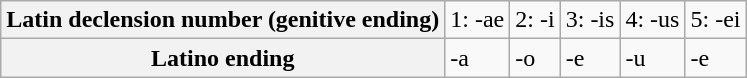<table class="wikitable">
<tr>
<th>Latin declension number (genitive ending)</th>
<td>1: -ae</td>
<td>2: -i</td>
<td>3: -is</td>
<td>4: -us</td>
<td>5: -ei</td>
</tr>
<tr>
<th>Latino ending</th>
<td>-a</td>
<td>-o</td>
<td>-e</td>
<td>-u</td>
<td>-e</td>
</tr>
</table>
